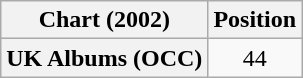<table class="wikitable plainrowheaders" style="text-align:center;">
<tr>
<th scope="col">Chart (2002)</th>
<th scope="col">Position</th>
</tr>
<tr>
<th scope="row">UK Albums (OCC)</th>
<td>44</td>
</tr>
</table>
